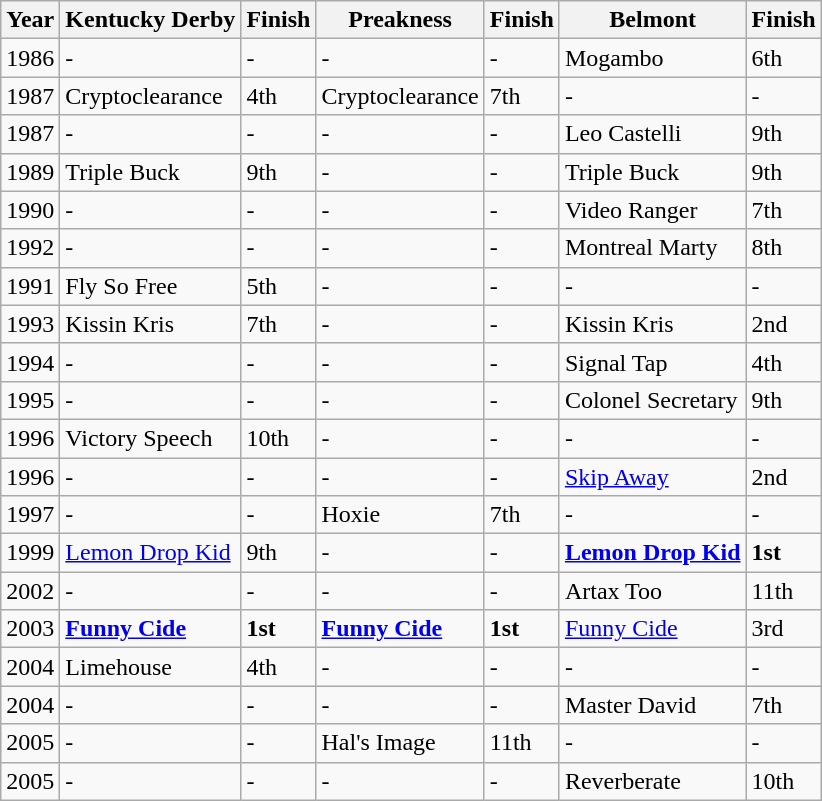<table class="wikitable">
<tr>
<th>Year</th>
<th>Kentucky Derby</th>
<th>Finish</th>
<th>Preakness</th>
<th>Finish</th>
<th>Belmont</th>
<th>Finish</th>
</tr>
<tr>
<td>1986</td>
<td>-</td>
<td>-</td>
<td>-</td>
<td>-</td>
<td>Mogambo</td>
<td>6th</td>
</tr>
<tr>
<td>1987</td>
<td>Cryptoclearance</td>
<td>4th</td>
<td>Cryptoclearance</td>
<td>7th</td>
<td>-</td>
<td>-</td>
</tr>
<tr>
<td>1987</td>
<td>-</td>
<td>-</td>
<td>-</td>
<td>-</td>
<td>Leo Castelli</td>
<td>9th</td>
</tr>
<tr>
<td>1989</td>
<td>Triple Buck</td>
<td>9th</td>
<td>-</td>
<td>-</td>
<td>Triple Buck</td>
<td>9th</td>
</tr>
<tr>
<td>1990</td>
<td>-</td>
<td>-</td>
<td>-</td>
<td>-</td>
<td>Video Ranger</td>
<td>7th</td>
</tr>
<tr>
<td>1992</td>
<td>-</td>
<td>-</td>
<td>-</td>
<td>-</td>
<td>Montreal Marty</td>
<td>8th</td>
</tr>
<tr>
<td>1991</td>
<td>Fly So Free</td>
<td>5th</td>
<td>-</td>
<td>-</td>
<td>-</td>
<td>-</td>
</tr>
<tr>
<td>1993</td>
<td>Kissin Kris</td>
<td>7th</td>
<td>-</td>
<td>-</td>
<td>Kissin Kris</td>
<td>2nd</td>
</tr>
<tr>
<td>1994</td>
<td>-</td>
<td>-</td>
<td>-</td>
<td>-</td>
<td>Signal Tap</td>
<td>4th</td>
</tr>
<tr>
<td>1995</td>
<td>-</td>
<td>-</td>
<td>-</td>
<td>-</td>
<td>Colonel Secretary</td>
<td>9th</td>
</tr>
<tr>
<td>1996</td>
<td>Victory Speech</td>
<td>10th</td>
<td>-</td>
<td>-</td>
<td>-</td>
<td>-</td>
</tr>
<tr>
<td>1996</td>
<td>-</td>
<td>-</td>
<td>-</td>
<td>-</td>
<td><a href='#'>Skip Away</a></td>
<td>2nd</td>
</tr>
<tr>
<td>1997</td>
<td>-</td>
<td>-</td>
<td>Hoxie</td>
<td>7th</td>
<td>-</td>
<td>-</td>
</tr>
<tr>
<td>1999</td>
<td><a href='#'>Lemon Drop Kid</a></td>
<td>9th</td>
<td>-</td>
<td>-</td>
<td><strong><a href='#'>Lemon Drop Kid</a></strong></td>
<td><strong>1st</strong></td>
</tr>
<tr>
<td>2002</td>
<td>-</td>
<td>-</td>
<td>-</td>
<td>-</td>
<td>Artax Too</td>
<td>11th</td>
</tr>
<tr>
<td>2003</td>
<td><strong><a href='#'>Funny Cide</a></strong></td>
<td><strong>1st</strong></td>
<td><strong><a href='#'>Funny Cide</a></strong></td>
<td><strong>1st</strong></td>
<td><a href='#'>Funny Cide</a></td>
<td>3rd</td>
</tr>
<tr>
<td>2004</td>
<td>Limehouse</td>
<td>4th</td>
<td>-</td>
<td>-</td>
<td>-</td>
<td>-</td>
</tr>
<tr>
<td>2004</td>
<td>-</td>
<td>-</td>
<td>-</td>
<td>-</td>
<td>Master David</td>
<td>7th</td>
</tr>
<tr>
<td>2005</td>
<td>-</td>
<td>-</td>
<td>Hal's Image</td>
<td>11th</td>
<td>-</td>
<td>-</td>
</tr>
<tr>
<td>2005</td>
<td>-</td>
<td>-</td>
<td>-</td>
<td>-</td>
<td>Reverberate</td>
<td>10th</td>
</tr>
</table>
